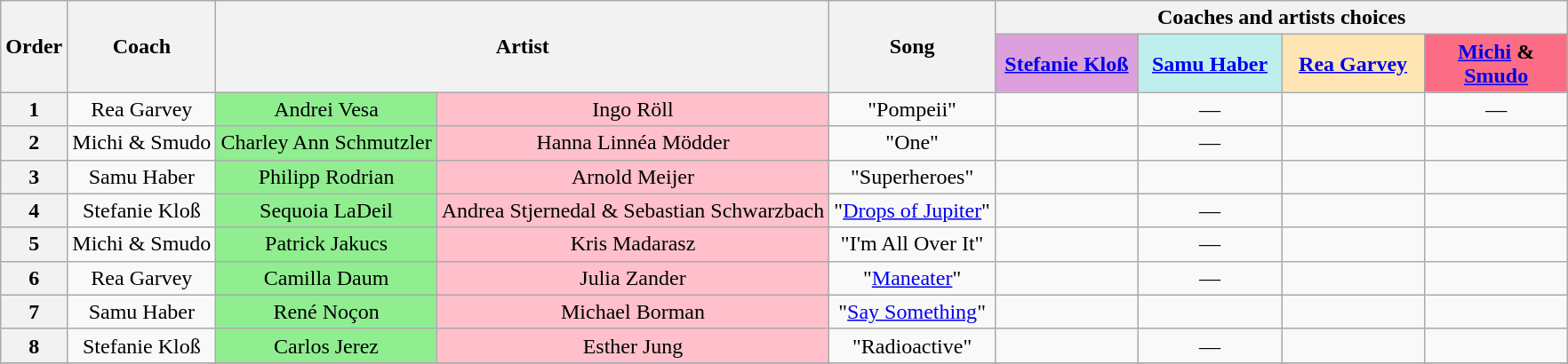<table class="wikitable plainrowheaders" style="text-align:center;">
<tr>
<th scope="col" rowspan=2>Order</th>
<th scope="col" rowspan=2>Coach</th>
<th scope="col" colspan=2 rowspan=2>Artist</th>
<th scope="col" rowspan=2>Song</th>
<th scope="col" colspan=4>Coaches and artists choices</th>
</tr>
<tr>
<th style="background-color:#dca0dc" width="100"><a href='#'>Stefanie Kloß</a></th>
<th style="background-color:#bfeeee" width="100"><a href='#'>Samu Haber</a></th>
<th style="background-color:#ffe5b4" width="100"><a href='#'>Rea Garvey</a></th>
<th style="background-color:#FC6C85" width="100"><a href='#'>Michi</a> & <a href='#'>Smudo</a></th>
</tr>
<tr>
<th scope=col>1</th>
<td>Rea Garvey</td>
<td style="background:lightgreen;text-align:center;">Andrei Vesa</td>
<td style="background:pink;text-align:center;">Ingo Röll</td>
<td>"Pompeii"</td>
<td></td>
<td>—</td>
<td></td>
<td>—</td>
</tr>
<tr>
<th scope=col>2</th>
<td>Michi & Smudo</td>
<td style="background:lightgreen;text-align:center;">Charley Ann Schmutzler</td>
<td style="background:pink;text-align:center;">Hanna Linnéa Mödder</td>
<td>"One"</td>
<td></td>
<td>—</td>
<td></td>
<td></td>
</tr>
<tr>
<th scope=col>3</th>
<td>Samu Haber</td>
<td style="background:lightgreen;text-align:center;">Philipp Rodrian</td>
<td style="background:pink;text-align:center;">Arnold Meijer</td>
<td>"Superheroes"</td>
<td></td>
<td></td>
<td></td>
<td></td>
</tr>
<tr>
<th scope=col>4</th>
<td>Stefanie Kloß</td>
<td style="background:lightgreen;text-align:center;">Sequoia LaDeil</td>
<td style="background:pink;text-align:center;">Andrea Stjernedal & Sebastian Schwarzbach</td>
<td>"<a href='#'>Drops of Jupiter</a>"</td>
<td></td>
<td>—</td>
<td></td>
<td></td>
</tr>
<tr>
<th scope=col>5</th>
<td>Michi & Smudo</td>
<td style="background:lightgreen;text-align:center;">Patrick Jakucs</td>
<td style="background:pink;text-align:center;">Kris Madarasz</td>
<td>"I'm All Over It"</td>
<td></td>
<td>—</td>
<td></td>
<td></td>
</tr>
<tr>
<th scope=col>6</th>
<td>Rea Garvey</td>
<td style="background:lightgreen;text-align:center;">Camilla Daum</td>
<td style="background:pink;text-align:center;">Julia Zander</td>
<td>"<a href='#'>Maneater</a>"</td>
<td></td>
<td>—</td>
<td></td>
<td></td>
</tr>
<tr>
<th scope=col>7</th>
<td>Samu Haber</td>
<td style="background:lightgreen;text-align:center;">René Noçon</td>
<td style="background:pink;text-align:center;">Michael Borman</td>
<td>"<a href='#'>Say Something</a>"</td>
<td></td>
<td></td>
<td></td>
<td></td>
</tr>
<tr>
<th scope=col>8</th>
<td>Stefanie Kloß</td>
<td style="background:lightgreen;text-align:center;">Carlos Jerez</td>
<td style="background:pink;text-align:center;">Esther Jung</td>
<td>"Radioactive"</td>
<td></td>
<td>—</td>
<td></td>
<td></td>
</tr>
<tr>
</tr>
</table>
